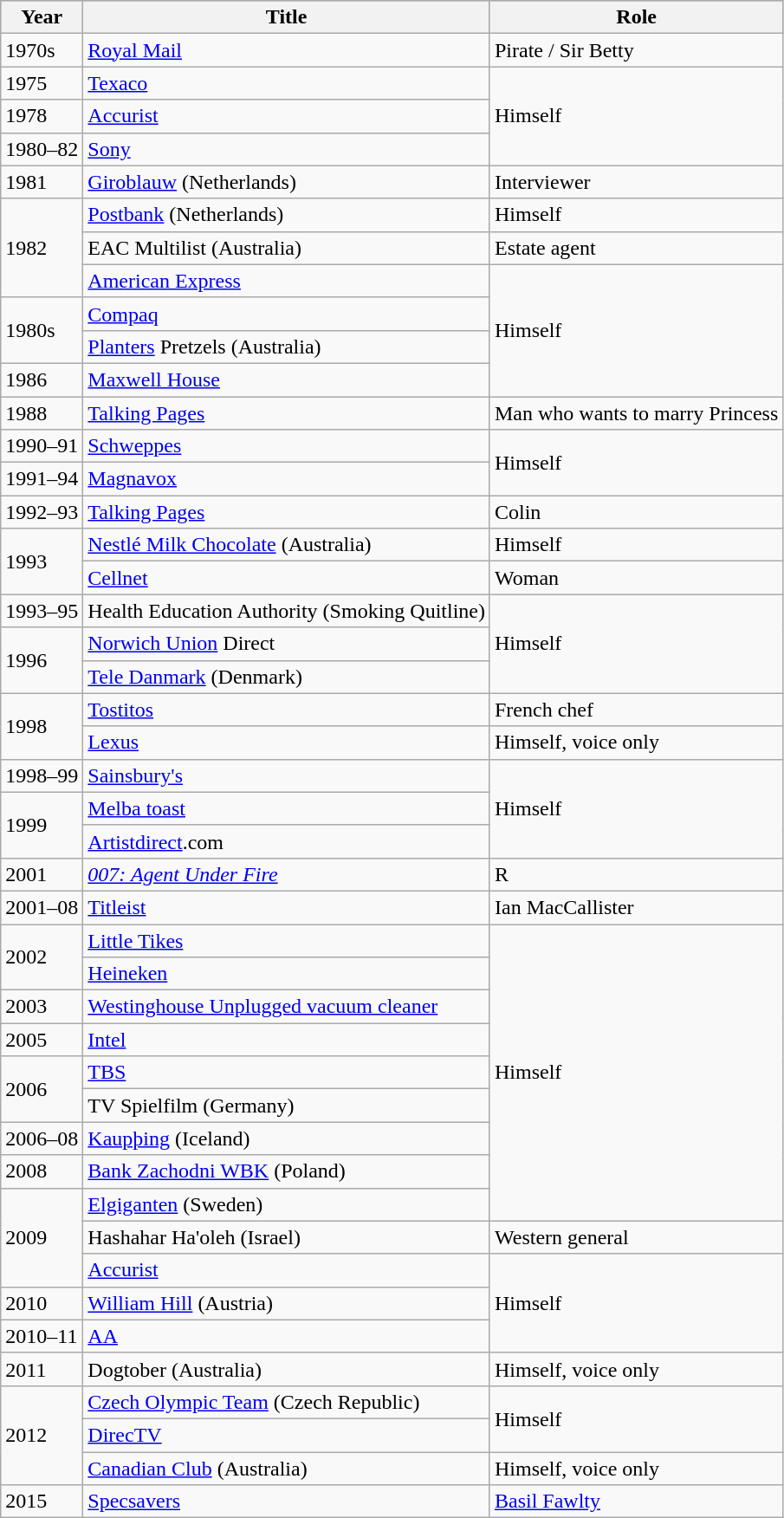<table class="wikitable">
<tr style="background:#b0c4de; text-align:center;">
<th>Year</th>
<th>Title</th>
<th>Role</th>
</tr>
<tr>
<td>1970s</td>
<td><a href='#'>Royal Mail</a></td>
<td>Pirate / Sir Betty</td>
</tr>
<tr>
<td>1975</td>
<td><a href='#'>Texaco</a></td>
<td rowspan="3">Himself</td>
</tr>
<tr>
<td>1978</td>
<td><a href='#'>Accurist</a></td>
</tr>
<tr>
<td>1980–82</td>
<td><a href='#'>Sony</a></td>
</tr>
<tr>
<td>1981</td>
<td><a href='#'>Giroblauw</a> (Netherlands)</td>
<td>Interviewer</td>
</tr>
<tr>
<td rowspan="3">1982</td>
<td><a href='#'>Postbank</a> (Netherlands)</td>
<td>Himself</td>
</tr>
<tr>
<td>EAC Multilist (Australia)</td>
<td>Estate agent</td>
</tr>
<tr>
<td><a href='#'>American Express</a></td>
<td rowspan="4">Himself</td>
</tr>
<tr>
<td rowspan="2">1980s</td>
<td><a href='#'>Compaq</a></td>
</tr>
<tr>
<td><a href='#'>Planters</a> Pretzels (Australia)</td>
</tr>
<tr>
<td>1986</td>
<td><a href='#'>Maxwell House</a></td>
</tr>
<tr>
<td>1988</td>
<td><a href='#'>Talking Pages</a></td>
<td>Man who wants to marry Princess</td>
</tr>
<tr>
<td>1990–91</td>
<td><a href='#'>Schweppes</a></td>
<td rowspan="2">Himself</td>
</tr>
<tr>
<td>1991–94</td>
<td><a href='#'>Magnavox</a></td>
</tr>
<tr>
<td>1992–93</td>
<td><a href='#'>Talking Pages</a></td>
<td>Colin</td>
</tr>
<tr>
<td rowspan="2">1993</td>
<td><a href='#'>Nestlé Milk Chocolate</a> (Australia)</td>
<td>Himself</td>
</tr>
<tr>
<td><a href='#'>Cellnet</a></td>
<td>Woman</td>
</tr>
<tr>
<td>1993–95</td>
<td>Health Education Authority (Smoking Quitline)</td>
<td rowspan="3">Himself</td>
</tr>
<tr>
<td rowspan="2">1996</td>
<td><a href='#'>Norwich Union</a> Direct</td>
</tr>
<tr>
<td><a href='#'>Tele Danmark</a> (Denmark)</td>
</tr>
<tr>
<td rowspan="2">1998</td>
<td><a href='#'>Tostitos</a></td>
<td>French chef</td>
</tr>
<tr>
<td><a href='#'>Lexus</a></td>
<td>Himself, voice only</td>
</tr>
<tr>
<td>1998–99</td>
<td><a href='#'>Sainsbury's</a></td>
<td rowspan="3">Himself</td>
</tr>
<tr>
<td rowspan="2">1999</td>
<td><a href='#'>Melba toast</a></td>
</tr>
<tr>
<td><a href='#'>Artistdirect</a>.com</td>
</tr>
<tr>
<td>2001</td>
<td><em><a href='#'>007: Agent Under Fire</a></em></td>
<td>R</td>
</tr>
<tr>
<td>2001–08</td>
<td><a href='#'>Titleist</a></td>
<td>Ian MacCallister</td>
</tr>
<tr>
<td rowspan="2">2002</td>
<td><a href='#'>Little Tikes</a></td>
<td rowspan="9">Himself</td>
</tr>
<tr>
<td><a href='#'>Heineken</a></td>
</tr>
<tr>
<td>2003</td>
<td><a href='#'>Westinghouse Unplugged vacuum cleaner</a></td>
</tr>
<tr>
<td>2005</td>
<td><a href='#'>Intel</a></td>
</tr>
<tr>
<td rowspan="2">2006</td>
<td><a href='#'>TBS</a></td>
</tr>
<tr>
<td>TV Spielfilm (Germany)</td>
</tr>
<tr>
<td>2006–08</td>
<td><a href='#'>Kaupþing</a> (Iceland)</td>
</tr>
<tr>
<td>2008</td>
<td><a href='#'>Bank Zachodni WBK</a> (Poland)</td>
</tr>
<tr>
<td rowspan="3">2009</td>
<td><a href='#'>Elgiganten</a> (Sweden)</td>
</tr>
<tr>
<td>Hashahar Ha'oleh (Israel)</td>
<td>Western general</td>
</tr>
<tr>
<td><a href='#'>Accurist</a></td>
<td rowspan="3">Himself</td>
</tr>
<tr>
<td>2010</td>
<td><a href='#'>William Hill</a> (Austria)</td>
</tr>
<tr>
<td>2010–11</td>
<td><a href='#'>AA</a></td>
</tr>
<tr>
<td>2011</td>
<td>Dogtober (Australia)</td>
<td>Himself, voice only</td>
</tr>
<tr>
<td rowspan="3">2012</td>
<td><a href='#'>Czech Olympic Team</a> (Czech Republic)</td>
<td rowspan="2">Himself</td>
</tr>
<tr>
<td><a href='#'>DirecTV</a></td>
</tr>
<tr>
<td><a href='#'>Canadian Club</a> (Australia)</td>
<td>Himself, voice only</td>
</tr>
<tr>
<td>2015</td>
<td><a href='#'>Specsavers</a></td>
<td><a href='#'>Basil Fawlty</a></td>
</tr>
</table>
